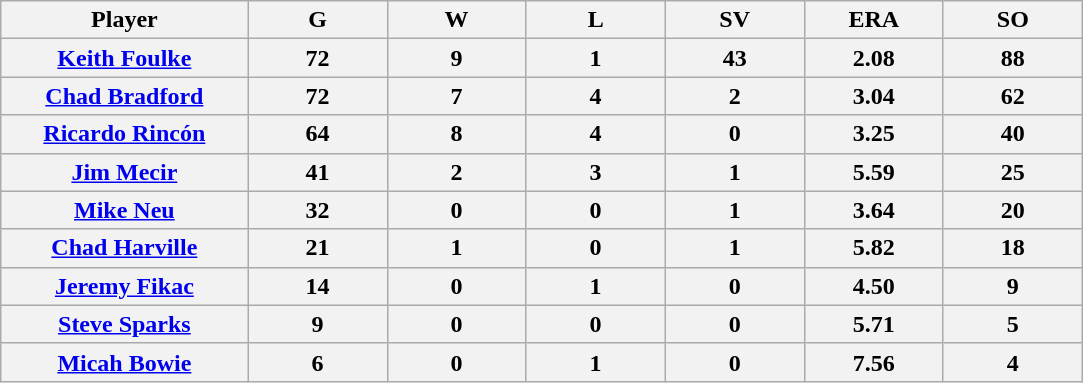<table class="wikitable sortable">
<tr>
<th bgcolor="#DDDDFF" width="16%">Player</th>
<th bgcolor="#DDDDFF" width="9%">G</th>
<th bgcolor="#DDDDFF" width="9%">W</th>
<th bgcolor="#DDDDFF" width="9%">L</th>
<th bgcolor="#DDDDFF" width="9%">SV</th>
<th bgcolor="#DDDDFF" width="9%">ERA</th>
<th bgcolor="#DDDDFF" width="9%">SO</th>
</tr>
<tr>
<th><a href='#'>Keith Foulke</a></th>
<th>72</th>
<th>9</th>
<th>1</th>
<th>43</th>
<th>2.08</th>
<th>88</th>
</tr>
<tr>
<th><a href='#'>Chad Bradford</a></th>
<th>72</th>
<th>7</th>
<th>4</th>
<th>2</th>
<th>3.04</th>
<th>62</th>
</tr>
<tr>
<th><a href='#'>Ricardo Rincón</a></th>
<th>64</th>
<th>8</th>
<th>4</th>
<th>0</th>
<th>3.25</th>
<th>40</th>
</tr>
<tr>
<th><a href='#'>Jim Mecir</a></th>
<th>41</th>
<th>2</th>
<th>3</th>
<th>1</th>
<th>5.59</th>
<th>25</th>
</tr>
<tr>
<th><a href='#'>Mike Neu</a></th>
<th>32</th>
<th>0</th>
<th>0</th>
<th>1</th>
<th>3.64</th>
<th>20</th>
</tr>
<tr>
<th><a href='#'>Chad Harville</a></th>
<th>21</th>
<th>1</th>
<th>0</th>
<th>1</th>
<th>5.82</th>
<th>18</th>
</tr>
<tr>
<th><a href='#'>Jeremy Fikac</a></th>
<th>14</th>
<th>0</th>
<th>1</th>
<th>0</th>
<th>4.50</th>
<th>9</th>
</tr>
<tr>
<th><a href='#'>Steve Sparks</a></th>
<th>9</th>
<th>0</th>
<th>0</th>
<th>0</th>
<th>5.71</th>
<th>5</th>
</tr>
<tr>
<th><a href='#'>Micah Bowie</a></th>
<th>6</th>
<th>0</th>
<th>1</th>
<th>0</th>
<th>7.56</th>
<th>4</th>
</tr>
</table>
